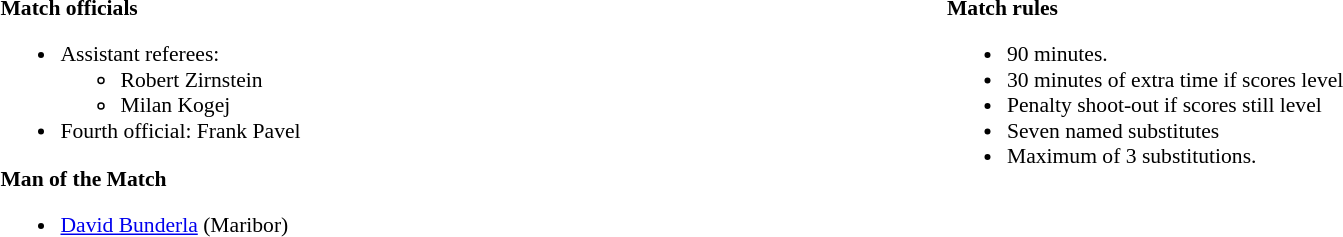<table width=100% style="font-size: 90%">
<tr>
<td width=50% valign=top><br><strong>Match officials</strong><ul><li>Assistant referees:<ul><li>Robert Zirnstein</li><li>Milan Kogej</li></ul></li><li>Fourth official: Frank Pavel</li></ul><strong>Man of the Match</strong><ul><li><a href='#'>David Bunderla</a> (Maribor)</li></ul></td>
<td width=50% valign=top><br><strong>Match rules</strong><ul><li>90 minutes.</li><li>30 minutes of extra time if scores level</li><li>Penalty shoot-out if scores still level</li><li>Seven named substitutes</li><li>Maximum of 3 substitutions.</li></ul></td>
</tr>
</table>
